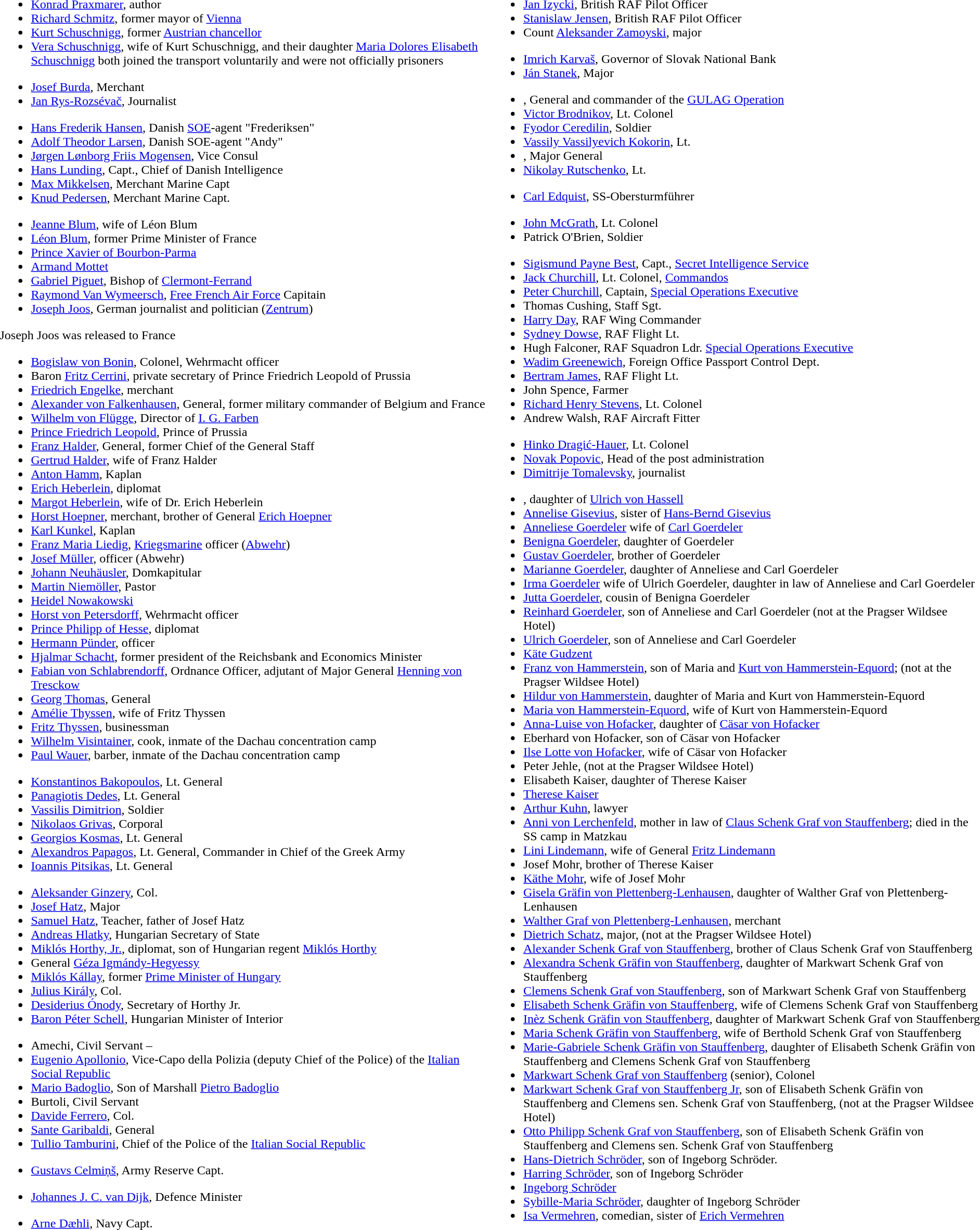<table width="100%">
<tr>
<td width="28%" valign="top"><br><ul><li><a href='#'>Konrad Praxmarer</a>, author</li><li><a href='#'>Richard Schmitz</a>, former mayor of <a href='#'>Vienna</a></li><li><a href='#'>Kurt Schuschnigg</a>, former <a href='#'>Austrian chancellor</a></li><li><a href='#'>Vera Schuschnigg</a>, wife of Kurt Schuschnigg, and their daughter <a href='#'>Maria Dolores Elisabeth Schuschnigg</a> both joined the transport voluntarily and were not officially prisoners</li></ul><ul><li><a href='#'>Josef Burda</a>, Merchant</li><li><a href='#'>Jan Rys-Rozsévač</a>, Journalist</li></ul><ul><li><a href='#'>Hans Frederik Hansen</a>, Danish <a href='#'>SOE</a>-agent "Frederiksen"</li><li><a href='#'>Adolf Theodor Larsen</a>, Danish SOE-agent "Andy"</li><li><a href='#'>Jørgen Lønborg Friis Mogensen</a>, Vice Consul</li><li><a href='#'>Hans Lunding</a>, Capt., Chief of Danish Intelligence</li><li><a href='#'>Max Mikkelsen</a>, Merchant Marine Capt</li><li><a href='#'>Knud Pedersen</a>, Merchant Marine Capt.</li></ul><ul><li><a href='#'>Jeanne Blum</a>, wife of Léon Blum</li><li><a href='#'>Léon Blum</a>, former Prime Minister of France</li><li><a href='#'>Prince Xavier of Bourbon-Parma</a></li><li><a href='#'>Armand Mottet</a></li><li><a href='#'>Gabriel Piguet</a>, Bishop of <a href='#'>Clermont-Ferrand</a></li><li><a href='#'>Raymond Van Wymeersch</a>, <a href='#'>Free French Air Force</a> Capitain</li><li><a href='#'>Joseph Joos</a>, German journalist and politician (<a href='#'>Zentrum</a>)</li></ul>Joseph Joos was released to France<ul><li><a href='#'>Bogislaw von Bonin</a>, Colonel, Wehrmacht officer</li><li>Baron <a href='#'>Fritz Cerrini</a>, private secretary of Prince Friedrich Leopold of Prussia</li><li><a href='#'>Friedrich Engelke</a>, merchant</li><li><a href='#'>Alexander von Falkenhausen</a>, General, former military commander of Belgium and France</li><li><a href='#'>Wilhelm von Flügge</a>, Director of <a href='#'>I. G. Farben</a></li><li><a href='#'>Prince Friedrich Leopold</a>, Prince of Prussia</li><li><a href='#'>Franz Halder</a>, General, former Chief of the General Staff</li><li><a href='#'>Gertrud Halder</a>, wife of Franz Halder</li><li><a href='#'>Anton Hamm</a>, Kaplan</li><li><a href='#'>Erich Heberlein</a>, diplomat</li><li><a href='#'>Margot Heberlein</a>, wife of Dr. Erich Heberlein</li><li><a href='#'>Horst Hoepner</a>, merchant, brother of General <a href='#'>Erich Hoepner</a></li><li><a href='#'>Karl Kunkel</a>, Kaplan</li><li><a href='#'>Franz Maria Liedig</a>, <a href='#'>Kriegsmarine</a> officer (<a href='#'>Abwehr</a>)</li><li><a href='#'>Josef Müller</a>, officer (Abwehr)</li><li><a href='#'>Johann Neuhäusler</a>, Domkapitular</li><li><a href='#'>Martin Niemöller</a>, Pastor</li><li><a href='#'>Heidel Nowakowski</a></li><li><a href='#'>Horst von Petersdorff</a>, Wehrmacht officer</li><li><a href='#'>Prince Philipp of Hesse</a>, diplomat</li><li><a href='#'>Hermann Pünder</a>, officer</li><li><a href='#'>Hjalmar Schacht</a>, former president of the Reichsbank and Economics Minister</li><li><a href='#'>Fabian von Schlabrendorff</a>, Ordnance Officer, adjutant of Major General <a href='#'>Henning von Tresckow</a></li><li><a href='#'>Georg Thomas</a>, General</li><li><a href='#'>Amélie Thyssen</a>, wife of Fritz Thyssen</li><li><a href='#'>Fritz Thyssen</a>, businessman</li><li><a href='#'>Wilhelm Visintainer</a>, cook, inmate of the Dachau concentration camp</li><li><a href='#'>Paul Wauer</a>, barber, inmate of the Dachau concentration camp</li></ul><ul><li><a href='#'>Konstantinos Bakopoulos</a>, Lt. General</li><li><a href='#'>Panagiotis Dedes</a>, Lt. General</li><li><a href='#'>Vassilis Dimitrion</a>, Soldier</li><li><a href='#'>Nikolaos Grivas</a>, Corporal</li><li><a href='#'>Georgios Kosmas</a>, Lt. General</li><li><a href='#'>Alexandros Papagos</a>, Lt. General, Commander in Chief of the Greek Army</li><li><a href='#'>Ioannis Pitsikas</a>, Lt. General</li></ul><ul><li><a href='#'>Aleksander Ginzery</a>, Col.</li><li><a href='#'>Josef Hatz</a>, Major</li><li><a href='#'>Samuel Hatz</a>, Teacher, father of Josef Hatz</li><li><a href='#'>Andreas Hlatky</a>, Hungarian Secretary of State</li><li><a href='#'>Miklós Horthy, Jr.</a>, diplomat, son of Hungarian regent <a href='#'>Miklós Horthy</a></li><li>General <a href='#'>Géza Igmándy-Hegyessy</a></li><li><a href='#'>Miklós Kállay</a>, former <a href='#'>Prime Minister of Hungary</a></li><li><a href='#'>Julius Király</a>, Col.</li><li><a href='#'>Desiderius Ónody</a>, Secretary of Horthy Jr.</li><li><a href='#'>Baron Péter Schell</a>, Hungarian Minister of Interior</li></ul><ul><li>Amechi, Civil Servant –</li><li><a href='#'>Eugenio Apollonio</a>, Vice-Capo della Polizia (deputy Chief of the Police) of the <a href='#'>Italian Social Republic</a></li><li><a href='#'>Mario Badoglio</a>, Son of Marshall <a href='#'>Pietro Badoglio</a></li><li>Burtoli, Civil Servant</li><li><a href='#'>Davide Ferrero</a>, Col.</li><li><a href='#'>Sante Garibaldi</a>, General</li><li><a href='#'>Tullio Tamburini</a>, Chief of the Police of the <a href='#'>Italian Social Republic</a></li></ul><ul><li><a href='#'>Gustavs Celmiņš</a>, Army Reserve Capt.</li></ul><ul><li><a href='#'>Johannes J. C. van Dijk</a>, Defence Minister</li></ul><ul><li><a href='#'>Arne Dæhli</a>, Navy Capt.</li></ul></td>
<td width="28%" valign="top"><br><ul><li><a href='#'>Jan Izycki</a>, British RAF Pilot Officer</li><li><a href='#'>Stanislaw Jensen</a>, British RAF Pilot Officer</li><li>Count <a href='#'>Aleksander Zamoyski</a>, major</li></ul><ul><li><a href='#'>Imrich Karvaš</a>, Governor of Slovak National Bank</li><li><a href='#'>Ján Stanek</a>, Major</li></ul><ul><li>, General and commander of the <a href='#'>GULAG Operation</a></li><li><a href='#'>Victor Brodnikov</a>, Lt. Colonel</li><li><a href='#'>Fyodor Ceredilin</a>, Soldier</li><li><a href='#'>Vassily Vassilyevich Kokorin</a>, Lt.</li><li>, Major General</li><li><a href='#'>Nikolay Rutschenko</a>, Lt.</li></ul><ul><li><a href='#'>Carl Edquist</a>, SS-Obersturmführer</li></ul><ul><li><a href='#'>John McGrath</a>, Lt. Colonel</li><li>Patrick O'Brien, Soldier</li></ul><ul><li><a href='#'>Sigismund Payne Best</a>, Capt., <a href='#'>Secret Intelligence Service</a></li><li><a href='#'>Jack Churchill</a>, Lt. Colonel, <a href='#'>Commandos</a></li><li><a href='#'>Peter Churchill</a>, Captain, <a href='#'>Special Operations Executive</a></li><li>Thomas Cushing, Staff Sgt.</li><li><a href='#'>Harry Day</a>, RAF Wing Commander</li><li><a href='#'>Sydney Dowse</a>, RAF Flight Lt.</li><li>Hugh Falconer, RAF Squadron Ldr. <a href='#'>Special Operations Executive</a></li><li><a href='#'>Wadim Greenewich</a>, Foreign Office Passport Control Dept.</li><li><a href='#'>Bertram James</a>, RAF Flight Lt.</li><li>John Spence, Farmer</li><li><a href='#'>Richard Henry Stevens</a>, Lt. Colonel</li><li>Andrew Walsh, RAF Aircraft Fitter</li></ul><ul><li><a href='#'>Hinko Dragić-Hauer</a>, Lt. Colonel</li><li><a href='#'>Novak Popovic</a>, Head of the post administration</li><li><a href='#'>Dimitrije Tomalevsky</a>, journalist</li></ul><ul><li>, daughter of <a href='#'>Ulrich von Hassell</a></li><li><a href='#'>Annelise Gisevius</a>, sister of <a href='#'>Hans-Bernd Gisevius</a></li><li><a href='#'>Anneliese Goerdeler</a> wife of <a href='#'>Carl Goerdeler</a></li><li><a href='#'>Benigna Goerdeler</a>, daughter of Goerdeler</li><li><a href='#'>Gustav Goerdeler</a>, brother of Goerdeler</li><li><a href='#'>Marianne Goerdeler</a>, daughter of Anneliese and Carl Goerdeler</li><li><a href='#'>Irma Goerdeler</a> wife of Ulrich Goerdeler, daughter in law of Anneliese and Carl Goerdeler</li><li><a href='#'>Jutta Goerdeler</a>, cousin of Benigna Goerdeler</li><li><a href='#'>Reinhard Goerdeler</a>, son of Anneliese and Carl Goerdeler (not at the Pragser Wildsee Hotel)</li><li><a href='#'>Ulrich Goerdeler</a>, son of Anneliese and Carl Goerdeler</li><li><a href='#'>Käte Gudzent</a></li><li><a href='#'>Franz von Hammerstein</a>, son of Maria and <a href='#'>Kurt von Hammerstein-Equord</a>; (not at the Pragser Wildsee Hotel)</li><li><a href='#'>Hildur von Hammerstein</a>, daughter of Maria and Kurt von Hammerstein-Equord</li><li><a href='#'>Maria von Hammerstein-Equord</a>, wife of Kurt von Hammerstein-Equord</li><li><a href='#'>Anna-Luise von Hofacker</a>, daughter of <a href='#'>Cäsar von Hofacker</a></li><li>Eberhard von Hofacker, son of Cäsar von Hofacker</li><li><a href='#'>Ilse Lotte von Hofacker</a>, wife of Cäsar von Hofacker</li><li>Peter Jehle, (not at the Pragser Wildsee Hotel)</li><li>Elisabeth Kaiser, daughter of Therese Kaiser</li><li><a href='#'>Therese Kaiser</a></li><li><a href='#'>Arthur Kuhn</a>, lawyer</li><li><a href='#'>Anni von Lerchenfeld</a>, mother in law of <a href='#'>Claus Schenk Graf von Stauffenberg</a>; died in the SS camp in Matzkau</li><li><a href='#'>Lini Lindemann</a>, wife of General <a href='#'>Fritz Lindemann</a></li><li>Josef Mohr, brother of Therese Kaiser</li><li><a href='#'>Käthe Mohr</a>, wife of Josef Mohr</li><li><a href='#'>Gisela Gräfin von Plettenberg-Lenhausen</a>, daughter of Walther Graf von Plettenberg-Lenhausen</li><li><a href='#'>Walther Graf von Plettenberg-Lenhausen</a>, merchant</li><li><a href='#'>Dietrich Schatz</a>, major, (not at the Pragser Wildsee Hotel)</li><li><a href='#'>Alexander Schenk Graf von Stauffenberg</a>, brother of Claus Schenk Graf von Stauffenberg</li><li><a href='#'>Alexandra Schenk Gräfin von Stauffenberg</a>, daughter of Markwart Schenk Graf von Stauffenberg</li><li><a href='#'>Clemens Schenk Graf von Stauffenberg</a>, son of Markwart Schenk Graf von Stauffenberg</li><li><a href='#'>Elisabeth Schenk Gräfin von Stauffenberg</a>, wife of Clemens Schenk Graf von Stauffenberg</li><li><a href='#'>Inèz Schenk Gräfin von Stauffenberg</a>, daughter of Markwart Schenk Graf von Stauffenberg</li><li><a href='#'>Maria Schenk Gräfin von Stauffenberg</a>, wife of Berthold Schenk Graf von Stauffenberg</li><li><a href='#'>Marie-Gabriele Schenk Gräfin von Stauffenberg</a>, daughter of Elisabeth Schenk Gräfin von Stauffenberg and Clemens Schenk Graf von Stauffenberg</li><li><a href='#'>Markwart Schenk Graf von Stauffenberg</a> (senior), Colonel</li><li><a href='#'>Markwart Schenk Graf von Stauffenberg Jr</a>, son of Elisabeth Schenk Gräfin von Stauffenberg and Clemens sen. Schenk Graf von Stauffenberg, (not at the Pragser Wildsee Hotel)</li><li><a href='#'>Otto Philipp Schenk Graf von Stauffenberg</a>, son of Elisabeth Schenk Gräfin von Stauffenberg and Clemens sen. Schenk Graf von Stauffenberg</li><li><a href='#'>Hans-Dietrich Schröder</a>, son of Ingeborg Schröder.</li><li><a href='#'>Harring Schröder</a>, son of Ingeborg Schröder</li><li><a href='#'>Ingeborg Schröder</a></li><li><a href='#'>Sybille-Maria Schröder</a>, daughter of Ingeborg Schröder</li><li><a href='#'>Isa Vermehren</a>, comedian, sister of <a href='#'>Erich Vermehren</a></li></ul></td>
</tr>
<tr>
</tr>
</table>
